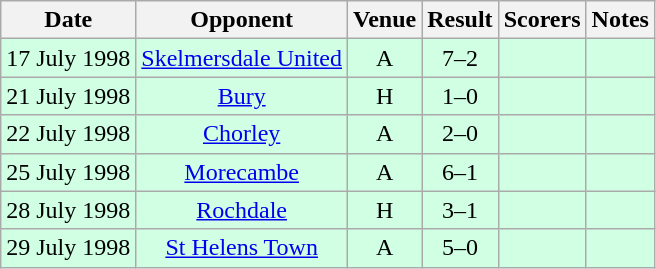<table class="wikitable sortable" style="font-size:100%; text-align:center">
<tr>
<th>Date</th>
<th>Opponent</th>
<th>Venue</th>
<th>Result</th>
<th>Scorers</th>
<th>Notes</th>
</tr>
<tr style="background-color: #d0ffe3;">
<td>17 July 1998</td>
<td><a href='#'>Skelmersdale United</a></td>
<td>A</td>
<td>7–2</td>
<td></td>
<td></td>
</tr>
<tr style="background-color: #d0ffe3;">
<td>21 July 1998</td>
<td><a href='#'>Bury</a></td>
<td>H</td>
<td>1–0</td>
<td></td>
<td></td>
</tr>
<tr style="background-color: #d0ffe3;">
<td>22 July 1998</td>
<td><a href='#'>Chorley</a></td>
<td>A</td>
<td>2–0</td>
<td></td>
<td></td>
</tr>
<tr style="background-color: #d0ffe3;">
<td>25 July 1998</td>
<td><a href='#'>Morecambe</a></td>
<td>A</td>
<td>6–1</td>
<td></td>
<td></td>
</tr>
<tr style="background-color: #d0ffe3;">
<td>28 July 1998</td>
<td><a href='#'>Rochdale</a></td>
<td>H</td>
<td>3–1</td>
<td></td>
<td></td>
</tr>
<tr style="background-color: #d0ffe3;">
<td>29 July 1998</td>
<td><a href='#'>St Helens Town</a></td>
<td>A</td>
<td>5–0</td>
<td></td>
<td></td>
</tr>
</table>
